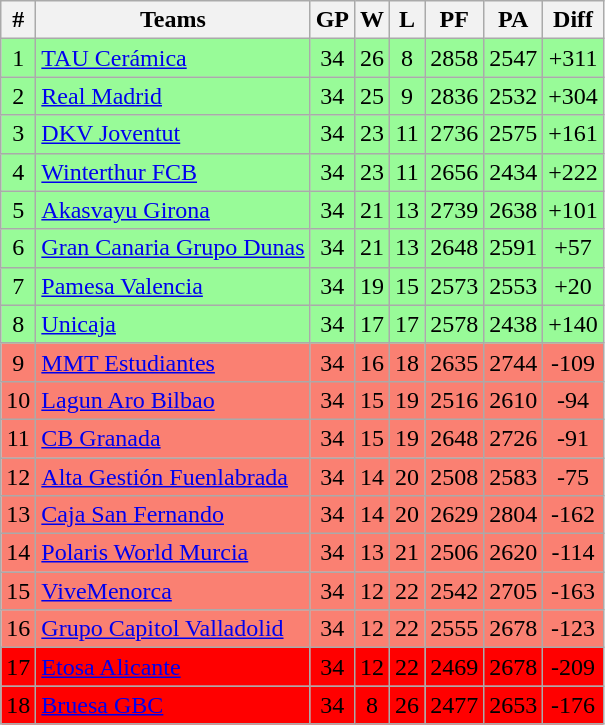<table class="wikitable" style="text-align: center;">
<tr>
<th>#</th>
<th>Teams</th>
<th>GP</th>
<th>W</th>
<th>L</th>
<th>PF</th>
<th>PA</th>
<th>Diff</th>
</tr>
<tr bgcolor=98fb98>
<td>1</td>
<td align="left"><a href='#'>TAU Cerámica</a></td>
<td>34</td>
<td>26</td>
<td>8</td>
<td>2858</td>
<td>2547</td>
<td>+311</td>
</tr>
<tr bgcolor=98fb98>
<td>2</td>
<td align="left"><a href='#'>Real Madrid</a></td>
<td>34</td>
<td>25</td>
<td>9</td>
<td>2836</td>
<td>2532</td>
<td>+304</td>
</tr>
<tr bgcolor=98fb98>
<td>3</td>
<td align="left"><a href='#'>DKV Joventut</a></td>
<td>34</td>
<td>23</td>
<td>11</td>
<td>2736</td>
<td>2575</td>
<td>+161</td>
</tr>
<tr bgcolor=98fb98>
<td>4</td>
<td align="left"><a href='#'>Winterthur FCB</a></td>
<td>34</td>
<td>23</td>
<td>11</td>
<td>2656</td>
<td>2434</td>
<td>+222</td>
</tr>
<tr bgcolor=98fb98>
<td>5</td>
<td align="left"><a href='#'>Akasvayu Girona</a></td>
<td>34</td>
<td>21</td>
<td>13</td>
<td>2739</td>
<td>2638</td>
<td>+101</td>
</tr>
<tr bgcolor=98fb98>
<td>6</td>
<td align="left"><a href='#'>Gran Canaria Grupo Dunas</a></td>
<td>34</td>
<td>21</td>
<td>13</td>
<td>2648</td>
<td>2591</td>
<td>+57</td>
</tr>
<tr bgcolor=98fb98>
<td>7</td>
<td align="left"><a href='#'>Pamesa Valencia</a></td>
<td>34</td>
<td>19</td>
<td>15</td>
<td>2573</td>
<td>2553</td>
<td>+20</td>
</tr>
<tr bgcolor=98fb98>
<td>8</td>
<td align="left"><a href='#'>Unicaja</a></td>
<td>34</td>
<td>17</td>
<td>17</td>
<td>2578</td>
<td>2438</td>
<td>+140</td>
</tr>
<tr bgcolor=fa8072>
<td>9</td>
<td align="left"><a href='#'>MMT Estudiantes</a></td>
<td>34</td>
<td>16</td>
<td>18</td>
<td>2635</td>
<td>2744</td>
<td>-109</td>
</tr>
<tr bgcolor=fa8072>
<td>10</td>
<td align="left"><a href='#'>Lagun Aro Bilbao</a></td>
<td>34</td>
<td>15</td>
<td>19</td>
<td>2516</td>
<td>2610</td>
<td>-94</td>
</tr>
<tr bgcolor=fa8072>
<td>11</td>
<td align="left"><a href='#'>CB Granada</a></td>
<td>34</td>
<td>15</td>
<td>19</td>
<td>2648</td>
<td>2726</td>
<td>-91</td>
</tr>
<tr bgcolor=fa8072>
<td>12</td>
<td align="left"><a href='#'>Alta Gestión Fuenlabrada</a></td>
<td>34</td>
<td>14</td>
<td>20</td>
<td>2508</td>
<td>2583</td>
<td>-75</td>
</tr>
<tr bgcolor=fa8072>
<td>13</td>
<td align="left"><a href='#'>Caja San Fernando</a></td>
<td>34</td>
<td>14</td>
<td>20</td>
<td>2629</td>
<td>2804</td>
<td>-162</td>
</tr>
<tr bgcolor=fa8072>
<td>14</td>
<td align="left"><a href='#'>Polaris World Murcia</a></td>
<td>34</td>
<td>13</td>
<td>21</td>
<td>2506</td>
<td>2620</td>
<td>-114</td>
</tr>
<tr bgcolor=fa8072>
<td>15</td>
<td align="left"><a href='#'>ViveMenorca</a></td>
<td>34</td>
<td>12</td>
<td>22</td>
<td>2542</td>
<td>2705</td>
<td>-163</td>
</tr>
<tr bgcolor=fa8072>
<td>16</td>
<td align="left"><a href='#'>Grupo Capitol Valladolid</a></td>
<td>34</td>
<td>12</td>
<td>22</td>
<td>2555</td>
<td>2678</td>
<td>-123</td>
</tr>
<tr bgcolor=FF0000>
<td>17</td>
<td align="left"><a href='#'>Etosa Alicante</a></td>
<td>34</td>
<td>12</td>
<td>22</td>
<td>2469</td>
<td>2678</td>
<td>-209</td>
</tr>
<tr bgcolor=FF0000>
<td>18</td>
<td align="left"><a href='#'>Bruesa GBC</a></td>
<td>34</td>
<td>8</td>
<td>26</td>
<td>2477</td>
<td>2653</td>
<td>-176</td>
</tr>
</table>
